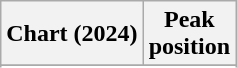<table class="wikitable sortable plainrowheaders" style="text-align:center">
<tr>
<th scope="col">Chart (2024)</th>
<th scope="col">Peak<br>position</th>
</tr>
<tr>
</tr>
<tr>
</tr>
<tr>
</tr>
<tr>
</tr>
<tr>
</tr>
<tr>
</tr>
<tr>
</tr>
<tr>
</tr>
<tr>
</tr>
<tr>
</tr>
</table>
